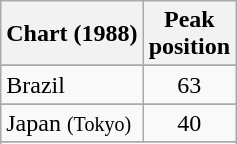<table class="wikitable">
<tr>
<th>Chart (1988)</th>
<th>Peak<br>position</th>
</tr>
<tr>
</tr>
<tr>
</tr>
<tr>
<td>Brazil</td>
<td style="text-align:center;">63</td>
</tr>
<tr>
</tr>
<tr>
<td>Japan <small>(Tokyo)</small></td>
<td style="text-align:center;">40</td>
</tr>
<tr>
</tr>
<tr>
</tr>
<tr>
</tr>
<tr>
</tr>
<tr>
</tr>
<tr>
</tr>
<tr>
</tr>
<tr>
</tr>
<tr>
</tr>
</table>
